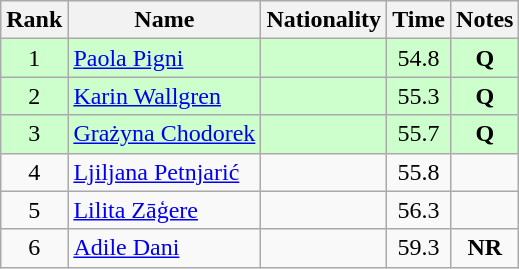<table class="wikitable sortable" style="text-align:center">
<tr>
<th>Rank</th>
<th>Name</th>
<th>Nationality</th>
<th>Time</th>
<th>Notes</th>
</tr>
<tr bgcolor=ccffcc>
<td>1</td>
<td align=left><a href='#'>Paola Pigni</a></td>
<td align=left></td>
<td>54.8</td>
<td><strong>Q</strong></td>
</tr>
<tr bgcolor=ccffcc>
<td>2</td>
<td align=left><a href='#'>Karin Wallgren</a></td>
<td align=left></td>
<td>55.3</td>
<td><strong>Q</strong></td>
</tr>
<tr bgcolor=ccffcc>
<td>3</td>
<td align=left><a href='#'>Grażyna Chodorek</a></td>
<td align=left></td>
<td>55.7</td>
<td><strong>Q</strong></td>
</tr>
<tr>
<td>4</td>
<td align=left><a href='#'>Ljiljana Petnjarić</a></td>
<td align=left></td>
<td>55.8</td>
<td></td>
</tr>
<tr>
<td>5</td>
<td align=left><a href='#'>Lilita Zāģere</a></td>
<td align=left></td>
<td>56.3</td>
<td></td>
</tr>
<tr>
<td>6</td>
<td align=left><a href='#'>Adile Dani</a></td>
<td align=left></td>
<td>59.3</td>
<td><strong>NR</strong></td>
</tr>
</table>
